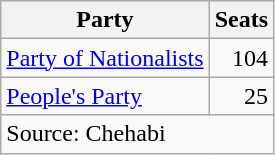<table class=wikitable style=text-align:right>
<tr>
<th>Party</th>
<th>Seats</th>
</tr>
<tr>
<td align=left><a href='#'>Party of Nationalists</a></td>
<td>104</td>
</tr>
<tr>
<td align=left><a href='#'>People's Party</a></td>
<td>25</td>
</tr>
<tr>
<td colspan=5 align=left>Source: Chehabi</td>
</tr>
</table>
